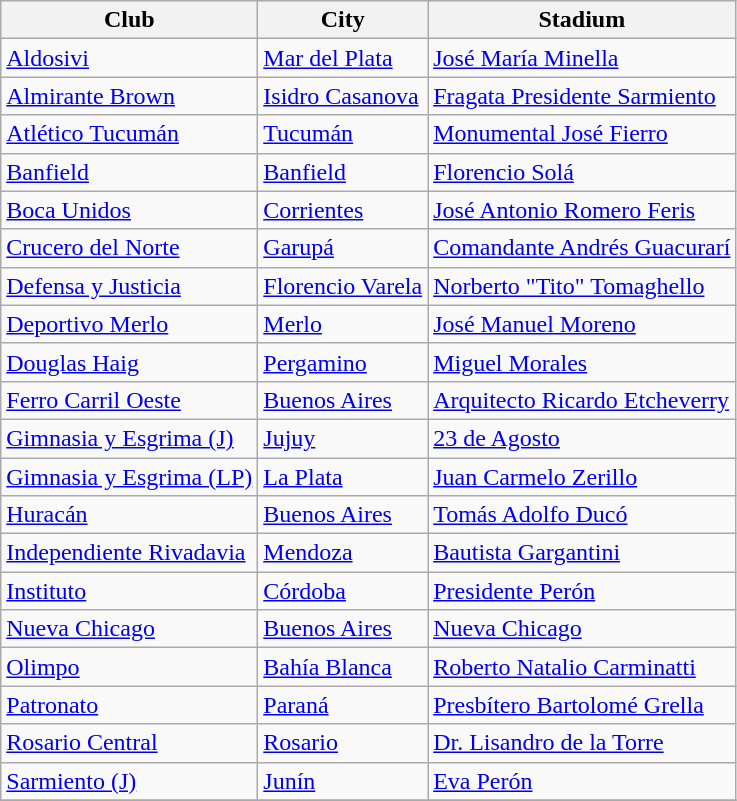<table class="wikitable sortable">
<tr>
<th>Club</th>
<th>City</th>
<th>Stadium</th>
</tr>
<tr>
<td><a href='#'>Aldosivi</a></td>
<td><a href='#'>Mar del Plata</a></td>
<td><a href='#'>José María Minella</a></td>
</tr>
<tr>
<td><a href='#'>Almirante Brown</a></td>
<td><a href='#'>Isidro Casanova</a></td>
<td><a href='#'>Fragata Presidente Sarmiento</a></td>
</tr>
<tr>
<td><a href='#'>Atlético Tucumán</a></td>
<td><a href='#'>Tucumán</a></td>
<td><a href='#'>Monumental José Fierro</a></td>
</tr>
<tr>
<td><a href='#'>Banfield</a></td>
<td><a href='#'>Banfield</a></td>
<td><a href='#'>Florencio Solá</a></td>
</tr>
<tr>
<td><a href='#'>Boca Unidos</a></td>
<td><a href='#'>Corrientes</a></td>
<td><a href='#'>José Antonio Romero Feris</a></td>
</tr>
<tr>
<td><a href='#'>Crucero del Norte</a></td>
<td><a href='#'>Garupá</a></td>
<td><a href='#'>Comandante Andrés Guacurarí</a></td>
</tr>
<tr>
<td><a href='#'>Defensa y Justicia</a></td>
<td><a href='#'>Florencio Varela</a></td>
<td><a href='#'>Norberto "Tito" Tomaghello</a></td>
</tr>
<tr>
<td><a href='#'>Deportivo Merlo</a></td>
<td><a href='#'>Merlo</a></td>
<td><a href='#'>José Manuel Moreno</a></td>
</tr>
<tr>
<td><a href='#'>Douglas Haig</a></td>
<td><a href='#'>Pergamino</a></td>
<td><a href='#'>Miguel Morales</a></td>
</tr>
<tr>
<td><a href='#'>Ferro Carril Oeste</a></td>
<td><a href='#'>Buenos Aires</a></td>
<td><a href='#'>Arquitecto Ricardo Etcheverry</a></td>
</tr>
<tr>
<td><a href='#'>Gimnasia y Esgrima (J)</a></td>
<td><a href='#'>Jujuy</a></td>
<td><a href='#'>23 de Agosto</a></td>
</tr>
<tr>
<td><a href='#'>Gimnasia y Esgrima (LP)</a></td>
<td><a href='#'>La Plata</a></td>
<td><a href='#'>Juan Carmelo Zerillo</a></td>
</tr>
<tr>
<td><a href='#'>Huracán</a></td>
<td><a href='#'>Buenos Aires</a></td>
<td><a href='#'>Tomás Adolfo Ducó</a></td>
</tr>
<tr>
<td><a href='#'>Independiente Rivadavia</a></td>
<td><a href='#'>Mendoza</a></td>
<td><a href='#'>Bautista Gargantini</a></td>
</tr>
<tr>
<td><a href='#'>Instituto</a></td>
<td><a href='#'>Córdoba</a></td>
<td><a href='#'>Presidente Perón</a></td>
</tr>
<tr>
<td><a href='#'>Nueva Chicago</a></td>
<td><a href='#'>Buenos Aires</a></td>
<td><a href='#'>Nueva Chicago</a></td>
</tr>
<tr>
<td><a href='#'>Olimpo</a></td>
<td><a href='#'>Bahía Blanca</a></td>
<td><a href='#'>Roberto Natalio Carminatti</a></td>
</tr>
<tr>
<td><a href='#'>Patronato</a></td>
<td><a href='#'>Paraná</a></td>
<td><a href='#'>Presbítero Bartolomé Grella</a></td>
</tr>
<tr>
<td><a href='#'>Rosario Central</a></td>
<td><a href='#'>Rosario</a></td>
<td><a href='#'>Dr. Lisandro de la Torre</a></td>
</tr>
<tr>
<td><a href='#'>Sarmiento (J)</a></td>
<td><a href='#'>Junín</a></td>
<td><a href='#'>Eva Perón</a></td>
</tr>
<tr>
</tr>
</table>
